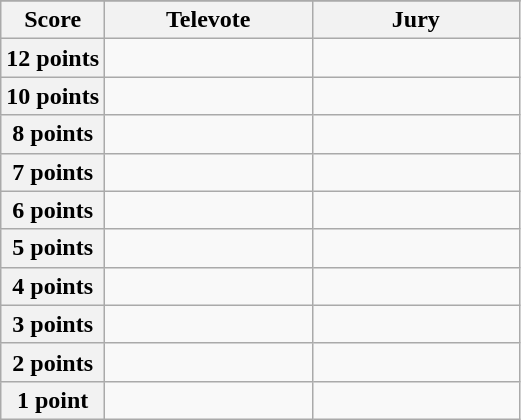<table class="wikitable">
<tr>
</tr>
<tr>
<th scope="col" width="20%">Score</th>
<th scope="col" width="40%">Televote</th>
<th scope="col" width="40%">Jury</th>
</tr>
<tr>
<th scope="row">12 points</th>
<td></td>
<td></td>
</tr>
<tr>
<th scope="row">10 points</th>
<td></td>
<td></td>
</tr>
<tr>
<th scope="row">8 points</th>
<td></td>
<td></td>
</tr>
<tr>
<th scope="row">7 points</th>
<td></td>
<td></td>
</tr>
<tr>
<th scope="row">6 points</th>
<td></td>
<td></td>
</tr>
<tr>
<th scope="row">5 points</th>
<td></td>
<td></td>
</tr>
<tr>
<th scope="row">4 points</th>
<td></td>
<td></td>
</tr>
<tr>
<th scope="row">3 points</th>
<td></td>
<td></td>
</tr>
<tr>
<th scope="row">2 points</th>
<td></td>
<td></td>
</tr>
<tr>
<th scope="row">1 point</th>
<td></td>
<td></td>
</tr>
</table>
